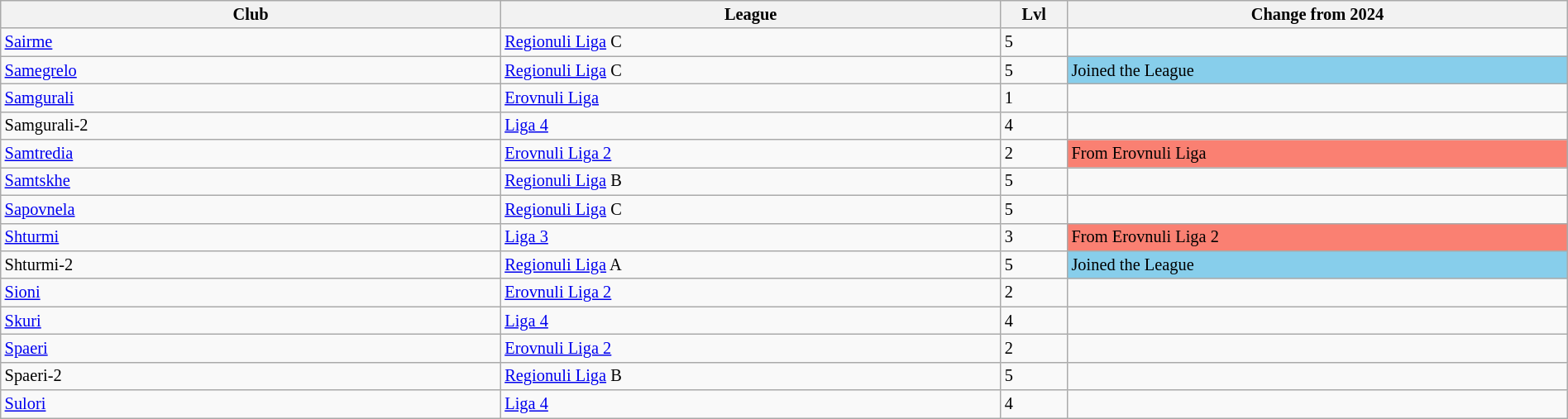<table class="wikitable sortable" width=100% style="font-size:85%">
<tr>
<th width=10%>Club</th>
<th width=10%>League</th>
<th width=1%>Lvl</th>
<th width=10%>Change from 2024</th>
</tr>
<tr>
<td><a href='#'>Sairme</a></td>
<td><a href='#'>Regionuli Liga</a> C</td>
<td>5</td>
<td></td>
</tr>
<tr>
<td><a href='#'>Samegrelo</a></td>
<td><a href='#'>Regionuli Liga</a> C</td>
<td>5</td>
<td style="background:skyblue">Joined the League</td>
</tr>
<tr>
<td><a href='#'>Samgurali</a></td>
<td><a href='#'>Erovnuli Liga</a></td>
<td>1</td>
<td></td>
</tr>
<tr>
<td>Samgurali-2</td>
<td><a href='#'>Liga 4</a></td>
<td>4</td>
<td></td>
</tr>
<tr>
<td><a href='#'>Samtredia</a></td>
<td><a href='#'>Erovnuli Liga 2</a></td>
<td>2</td>
<td style="background:salmon">From Erovnuli Liga</td>
</tr>
<tr>
<td><a href='#'>Samtskhe</a></td>
<td><a href='#'>Regionuli Liga</a> B</td>
<td>5</td>
<td></td>
</tr>
<tr>
<td><a href='#'>Sapovnela</a></td>
<td><a href='#'>Regionuli Liga</a> C</td>
<td>5</td>
<td></td>
</tr>
<tr>
<td><a href='#'>Shturmi</a></td>
<td><a href='#'>Liga 3</a></td>
<td>3</td>
<td style="background:salmon">From Erovnuli Liga 2</td>
</tr>
<tr>
<td>Shturmi-2</td>
<td><a href='#'>Regionuli Liga</a> A</td>
<td>5</td>
<td style="background:skyblue">Joined the League</td>
</tr>
<tr>
<td><a href='#'>Sioni</a></td>
<td><a href='#'>Erovnuli Liga 2</a></td>
<td>2</td>
<td></td>
</tr>
<tr>
<td><a href='#'>Skuri</a></td>
<td><a href='#'>Liga 4</a></td>
<td>4</td>
<td></td>
</tr>
<tr>
<td><a href='#'>Spaeri</a></td>
<td><a href='#'>Erovnuli Liga 2</a></td>
<td>2</td>
<td></td>
</tr>
<tr>
<td>Spaeri-2</td>
<td><a href='#'>Regionuli Liga</a> B</td>
<td>5</td>
<td></td>
</tr>
<tr>
<td><a href='#'>Sulori</a></td>
<td><a href='#'>Liga 4</a></td>
<td>4</td>
<td></td>
</tr>
</table>
